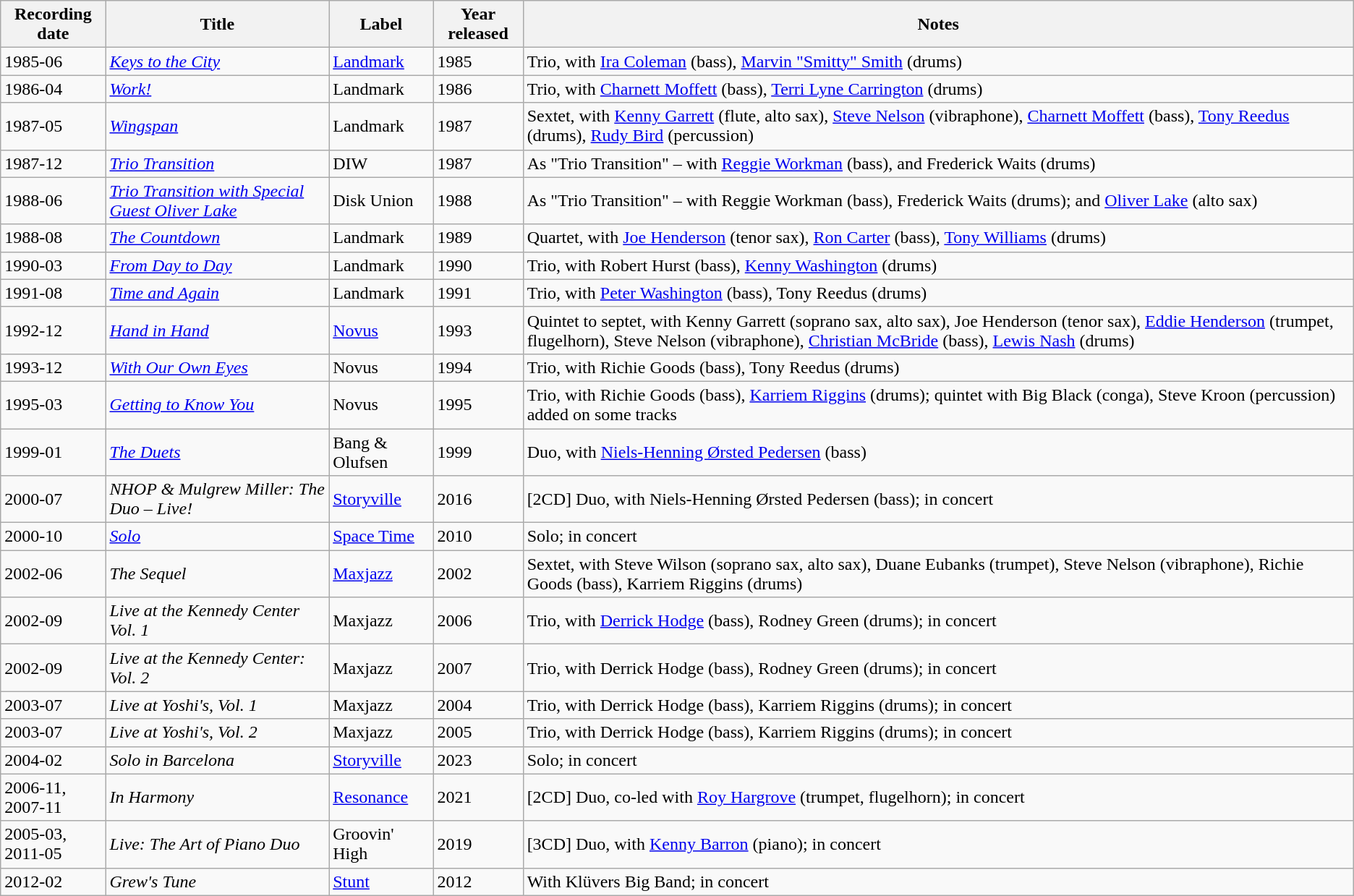<table class="wikitable sortable">
<tr>
<th>Recording date</th>
<th>Title</th>
<th>Label</th>
<th>Year released</th>
<th>Notes</th>
</tr>
<tr>
<td>1985-06</td>
<td><em><a href='#'>Keys to the City</a></em></td>
<td><a href='#'>Landmark</a></td>
<td>1985</td>
<td>Trio, with <a href='#'>Ira Coleman</a> (bass), <a href='#'>Marvin "Smitty" Smith</a> (drums)</td>
</tr>
<tr>
<td>1986-04</td>
<td><em><a href='#'>Work!</a></em></td>
<td>Landmark</td>
<td>1986</td>
<td>Trio, with <a href='#'>Charnett Moffett</a> (bass), <a href='#'>Terri Lyne Carrington</a> (drums)</td>
</tr>
<tr>
<td>1987-05</td>
<td><em><a href='#'>Wingspan</a></em></td>
<td>Landmark</td>
<td>1987</td>
<td>Sextet, with <a href='#'>Kenny Garrett</a> (flute, alto sax), <a href='#'>Steve Nelson</a> (vibraphone), <a href='#'>Charnett Moffett</a> (bass), <a href='#'>Tony Reedus</a> (drums), <a href='#'>Rudy Bird</a> (percussion)</td>
</tr>
<tr>
<td>1987-12</td>
<td><em><a href='#'>Trio Transition</a></em></td>
<td>DIW</td>
<td>1987</td>
<td>As "Trio Transition" – with <a href='#'>Reggie Workman</a> (bass), and Frederick Waits (drums)</td>
</tr>
<tr>
<td>1988-06</td>
<td><em><a href='#'>Trio Transition with Special Guest Oliver Lake</a></em></td>
<td>Disk Union</td>
<td>1988</td>
<td>As "Trio Transition" – with Reggie Workman (bass), Frederick Waits (drums); and <a href='#'>Oliver Lake</a> (alto sax)</td>
</tr>
<tr>
<td>1988-08</td>
<td><em><a href='#'>The Countdown</a></em></td>
<td>Landmark</td>
<td>1989</td>
<td>Quartet, with <a href='#'>Joe Henderson</a> (tenor sax), <a href='#'>Ron Carter</a> (bass), <a href='#'>Tony Williams</a> (drums)</td>
</tr>
<tr>
<td>1990-03</td>
<td><em><a href='#'>From Day to Day</a></em></td>
<td>Landmark</td>
<td>1990</td>
<td>Trio, with Robert Hurst (bass), <a href='#'>Kenny Washington</a> (drums)</td>
</tr>
<tr>
<td>1991-08</td>
<td><em><a href='#'>Time and Again</a></em></td>
<td>Landmark</td>
<td>1991</td>
<td>Trio, with <a href='#'>Peter Washington</a> (bass), Tony Reedus (drums)</td>
</tr>
<tr>
<td>1992-12</td>
<td><em><a href='#'>Hand in Hand</a></em></td>
<td><a href='#'>Novus</a></td>
<td>1993</td>
<td>Quintet to septet, with Kenny Garrett (soprano sax, alto sax), Joe Henderson (tenor sax), <a href='#'>Eddie Henderson</a> (trumpet, flugelhorn), Steve Nelson (vibraphone), <a href='#'>Christian McBride</a> (bass), <a href='#'>Lewis Nash</a> (drums)</td>
</tr>
<tr>
<td>1993-12</td>
<td><em><a href='#'>With Our Own Eyes</a></em></td>
<td>Novus</td>
<td>1994</td>
<td>Trio, with Richie Goods (bass), Tony Reedus (drums)</td>
</tr>
<tr>
<td>1995-03</td>
<td><em><a href='#'>Getting to Know You</a></em></td>
<td>Novus</td>
<td>1995</td>
<td>Trio, with Richie Goods (bass), <a href='#'>Karriem Riggins</a> (drums); quintet with Big Black (conga), Steve Kroon (percussion) added on some tracks</td>
</tr>
<tr>
<td>1999-01</td>
<td><em><a href='#'>The Duets</a></em></td>
<td>Bang & Olufsen</td>
<td>1999</td>
<td>Duo, with <a href='#'>Niels-Henning Ørsted Pedersen</a> (bass)</td>
</tr>
<tr>
<td>2000-07</td>
<td><em>NHOP & Mulgrew Miller: The Duo – Live!</em></td>
<td><a href='#'>Storyville</a></td>
<td>2016</td>
<td>[2CD] Duo, with Niels-Henning Ørsted Pedersen (bass); in concert</td>
</tr>
<tr>
<td>2000-10</td>
<td><em><a href='#'>Solo</a></em></td>
<td><a href='#'>Space Time</a></td>
<td>2010</td>
<td>Solo; in concert</td>
</tr>
<tr>
<td>2002-06</td>
<td><em>The Sequel</em></td>
<td><a href='#'>Maxjazz</a></td>
<td>2002</td>
<td>Sextet, with Steve Wilson (soprano sax, alto sax), Duane Eubanks (trumpet), Steve Nelson (vibraphone), Richie Goods (bass), Karriem Riggins (drums)</td>
</tr>
<tr>
<td>2002-09</td>
<td><em>Live at the Kennedy Center Vol. 1</em></td>
<td>Maxjazz</td>
<td>2006</td>
<td>Trio, with <a href='#'>Derrick Hodge</a> (bass), Rodney Green (drums); in concert</td>
</tr>
<tr>
<td>2002-09</td>
<td><em>Live at the Kennedy Center: Vol. 2</em></td>
<td>Maxjazz</td>
<td>2007</td>
<td>Trio, with Derrick Hodge (bass), Rodney Green (drums); in concert</td>
</tr>
<tr>
<td>2003-07</td>
<td><em>Live at Yoshi's, Vol. 1</em></td>
<td>Maxjazz</td>
<td>2004</td>
<td>Trio, with Derrick Hodge (bass), Karriem Riggins (drums); in concert</td>
</tr>
<tr>
<td>2003-07</td>
<td><em>Live at Yoshi's, Vol. 2</em></td>
<td>Maxjazz</td>
<td>2005</td>
<td>Trio, with Derrick Hodge (bass), Karriem Riggins (drums); in concert</td>
</tr>
<tr>
<td>2004-02</td>
<td><em>Solo in Barcelona</em></td>
<td><a href='#'>Storyville</a></td>
<td>2023</td>
<td>Solo; in concert</td>
</tr>
<tr>
<td>2006-11, <br>2007-11</td>
<td><em>In Harmony</em></td>
<td><a href='#'>Resonance</a></td>
<td>2021</td>
<td>[2CD] Duo, co-led with <a href='#'>Roy Hargrove</a> (trumpet, flugelhorn); in concert</td>
</tr>
<tr>
<td>2005-03, <br>2011-05</td>
<td><em>Live: The Art of Piano Duo</em></td>
<td>Groovin' High</td>
<td>2019</td>
<td>[3CD] Duo, with <a href='#'>Kenny Barron</a> (piano); in concert</td>
</tr>
<tr>
<td>2012-02</td>
<td><em>Grew's Tune</em></td>
<td><a href='#'>Stunt</a></td>
<td>2012</td>
<td>With Klüvers Big Band; in concert</td>
</tr>
</table>
